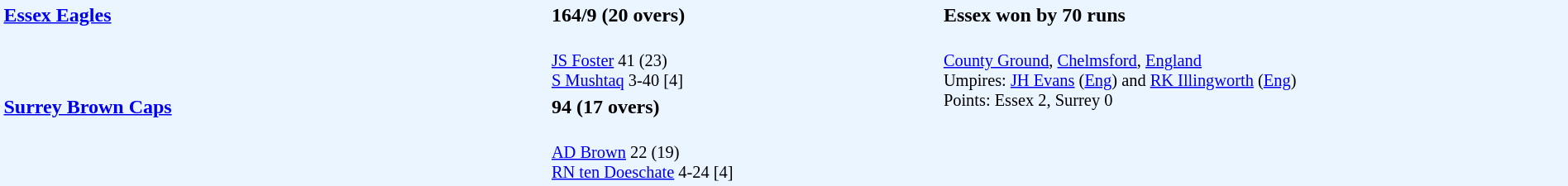<table style="width:100%; background:#ebf5ff;">
<tr>
<td style="width:35%; vertical-align:top;" rowspan="2"><strong><a href='#'>Essex Eagles</a></strong></td>
<td style="width:25%;"><strong>164/9 (20 overs)</strong></td>
<td style="width:40%;"><strong>Essex won by 70 runs</strong></td>
</tr>
<tr>
<td style="font-size: 85%;"><br><a href='#'>JS Foster</a> 41 (23)<br>
<a href='#'>S Mushtaq</a> 3-40 [4]</td>
<td style="vertical-align:top; font-size:85%;" rowspan="3"><br><a href='#'>County Ground</a>, <a href='#'>Chelmsford</a>, <a href='#'>England</a><br>
Umpires: <a href='#'>JH Evans</a> (<a href='#'>Eng</a>) and <a href='#'>RK Illingworth</a> (<a href='#'>Eng</a>)<br>
Points: Essex 2, Surrey 0</td>
</tr>
<tr>
<td style="vertical-align:top;" rowspan="2"><strong><a href='#'>Surrey Brown Caps</a></strong></td>
<td><strong>94 (17 overs)</strong></td>
</tr>
<tr>
<td style="font-size: 85%;"><br><a href='#'>AD Brown</a> 22 (19)<br>
<a href='#'>RN ten Doeschate</a> 4-24 [4]</td>
</tr>
</table>
